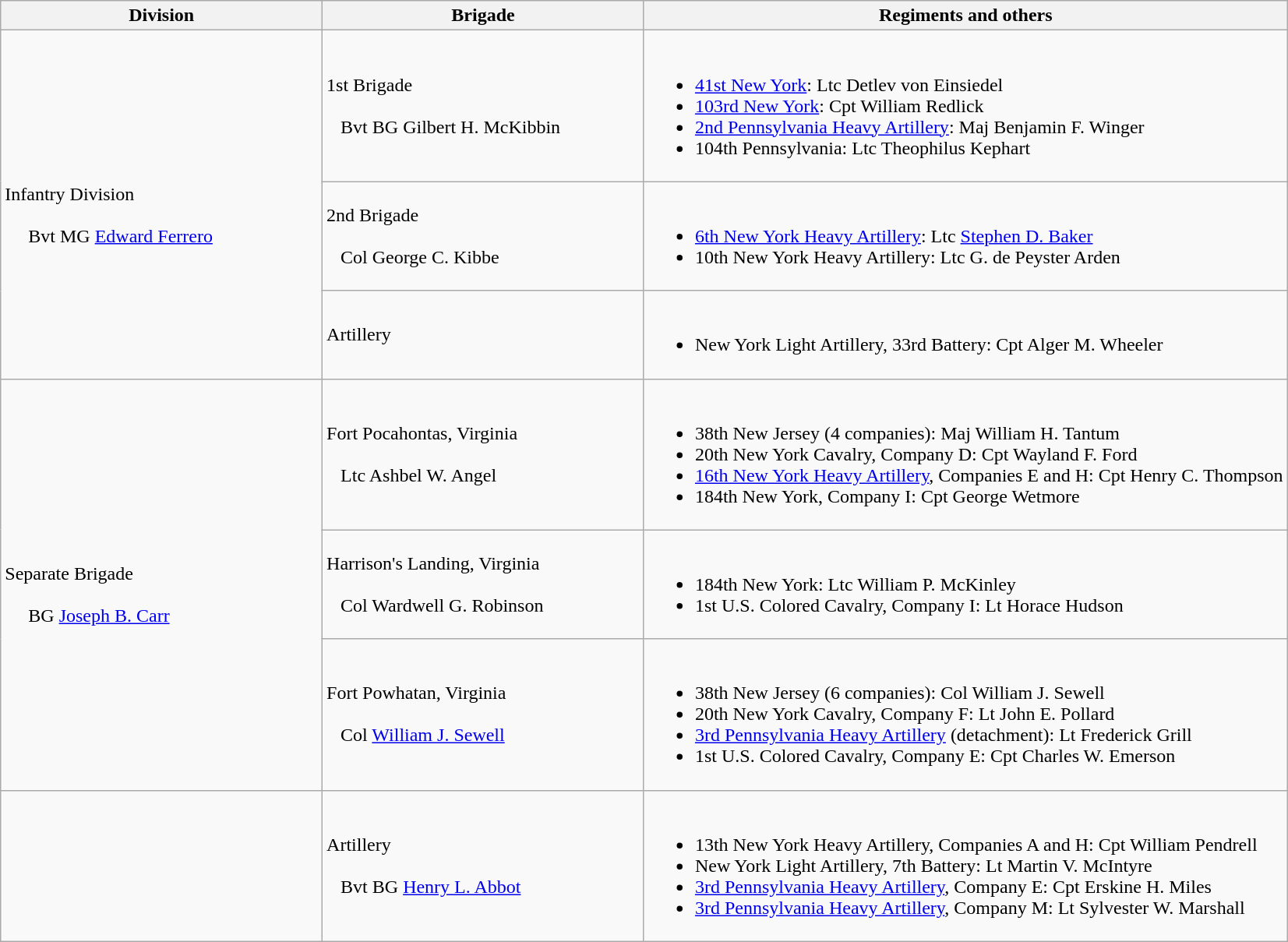<table class="wikitable">
<tr>
<th style="width:25%;">Division</th>
<th style="width:25%;">Brigade</th>
<th>Regiments and others</th>
</tr>
<tr>
<td rowspan=3><br>Infantry Division<br><br>    
Bvt MG <a href='#'>Edward Ferrero</a></td>
<td>1st Brigade<br><br>  
Bvt BG Gilbert H. McKibbin</td>
<td><br><ul><li><a href='#'>41st New York</a>:  Ltc Detlev von Einsiedel</li><li><a href='#'>103rd New York</a>: Cpt William Redlick</li><li><a href='#'>2nd Pennsylvania Heavy Artillery</a>: Maj Benjamin F. Winger</li><li>104th Pennsylvania: Ltc Theophilus Kephart</li></ul></td>
</tr>
<tr>
<td>2nd Brigade<br><br>  
Col George C. Kibbe</td>
<td><br><ul><li><a href='#'>6th New York Heavy Artillery</a>: Ltc <a href='#'>Stephen D. Baker</a></li><li>10th New York Heavy Artillery: Ltc G. de Peyster Arden</li></ul></td>
</tr>
<tr>
<td>Artillery</td>
<td><br><ul><li>New York Light Artillery, 33rd Battery: Cpt Alger M. Wheeler</li></ul></td>
</tr>
<tr>
<td rowspan=3><br>Separate Brigade<br><br>    
BG <a href='#'>Joseph B. Carr</a></td>
<td>Fort Pocahontas, Virginia<br><br>  
Ltc Ashbel W. Angel</td>
<td><br><ul><li>38th New Jersey (4 companies): Maj William H. Tantum</li><li>20th New York Cavalry, Company D: Cpt Wayland F. Ford</li><li><a href='#'>16th New York Heavy Artillery</a>, Companies E and H: Cpt Henry C. Thompson</li><li>184th New York, Company I: Cpt George Wetmore</li></ul></td>
</tr>
<tr>
<td>Harrison's Landing, Virginia<br><br>  
Col Wardwell G. Robinson</td>
<td><br><ul><li>184th New York: Ltc William P. McKinley</li><li>1st U.S. Colored Cavalry, Company I: Lt Horace Hudson</li></ul></td>
</tr>
<tr>
<td>Fort Powhatan, Virginia<br><br>  
Col <a href='#'>William J. Sewell</a></td>
<td><br><ul><li>38th New Jersey (6 companies): Col William J. Sewell</li><li>20th New York Cavalry, Company F: Lt John E. Pollard</li><li><a href='#'>3rd Pennsylvania Heavy Artillery</a> (detachment): Lt Frederick Grill</li><li>1st U.S. Colored Cavalry, Company E: Cpt Charles W. Emerson</li></ul></td>
</tr>
<tr>
<td></td>
<td>Artillery<br><br>  
Bvt BG <a href='#'>Henry L. Abbot</a></td>
<td><br><ul><li>13th New York Heavy Artillery, Companies A and H: Cpt William Pendrell</li><li>New York Light Artillery, 7th Battery: Lt Martin V. McIntyre</li><li><a href='#'>3rd Pennsylvania Heavy Artillery</a>, Company E: Cpt Erskine H. Miles</li><li><a href='#'>3rd Pennsylvania Heavy Artillery</a>, Company M: Lt Sylvester W. Marshall</li></ul></td>
</tr>
</table>
